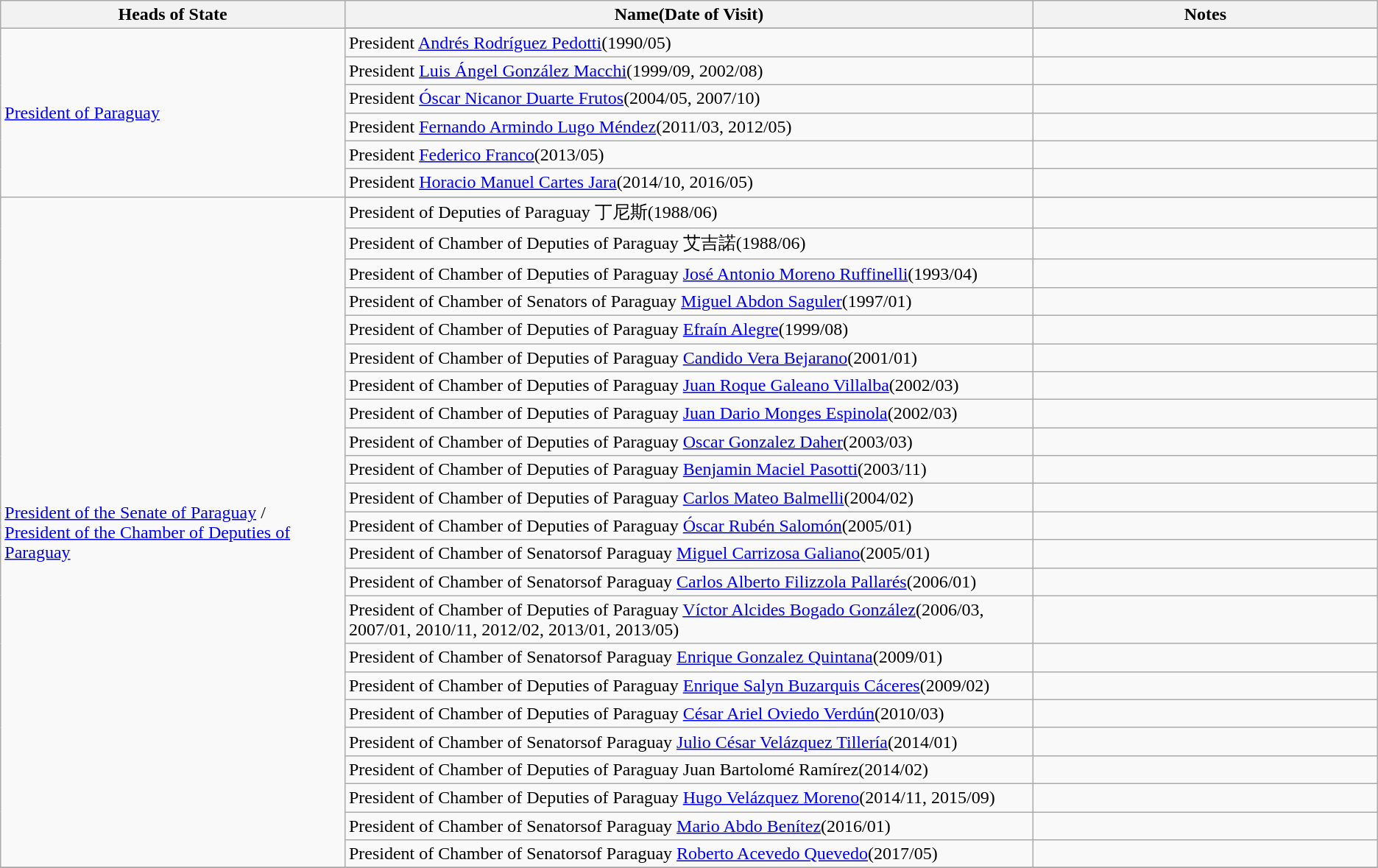<table class="wikitable">
<tr>
<th width=10%>Heads of State</th>
<th width=20%>Name(Date of Visit)</th>
<th width=10%  colspan="2">Notes</th>
</tr>
<tr>
<td rowspan=7><a href='#'>President of Paraguay</a></td>
</tr>
<tr>
<td>President <a href='#'>Andrés Rodríguez Pedotti</a>(1990/05)</td>
<td></td>
</tr>
<tr>
<td>President <a href='#'>Luis Ángel González Macchi</a>(1999/09, 2002/08)</td>
<td></td>
</tr>
<tr>
<td>President <a href='#'>Óscar Nicanor Duarte Frutos</a>(2004/05, 2007/10)</td>
<td></td>
</tr>
<tr>
<td>President <a href='#'>Fernando Armindo Lugo Méndez</a>(2011/03, 2012/05)</td>
<td></td>
</tr>
<tr>
<td>President <a href='#'>Federico Franco</a>(2013/05)</td>
<td></td>
</tr>
<tr>
<td>President <a href='#'>Horacio Manuel Cartes Jara</a>(2014/10, 2016/05)</td>
<td></td>
</tr>
<tr>
<td rowspan=24><a href='#'>President of the Senate of Paraguay</a> /<br><a href='#'>President of the Chamber of Deputies of Paraguay</a></td>
</tr>
<tr>
<td>President of Deputies of Paraguay 丁尼斯(1988/06)</td>
<td></td>
</tr>
<tr>
<td>President of Chamber of Deputies of Paraguay 艾吉諾(1988/06)</td>
<td></td>
</tr>
<tr>
<td>President of Chamber of Deputies of Paraguay <a href='#'>José Antonio Moreno Ruffinelli</a>(1993/04)</td>
<td></td>
</tr>
<tr>
<td>President of Chamber of Senators of Paraguay <a href='#'>Miguel Abdon Saguler</a>(1997/01)</td>
<td></td>
</tr>
<tr>
<td>President of Chamber of Deputies of Paraguay <a href='#'>Efraín Alegre</a>(1999/08)</td>
<td></td>
</tr>
<tr>
<td>President of Chamber of Deputies of Paraguay <a href='#'>Candido Vera Bejarano</a>(2001/01)</td>
<td></td>
</tr>
<tr>
<td>President of Chamber of Deputies of Paraguay <a href='#'>Juan Roque Galeano Villalba</a>(2002/03)</td>
<td></td>
</tr>
<tr>
<td>President of Chamber of Deputies of Paraguay <a href='#'>Juan Dario Monges Espinola</a>(2002/03)</td>
<td></td>
</tr>
<tr>
<td>President of Chamber of Deputies of Paraguay <a href='#'>Oscar Gonzalez Daher</a>(2003/03)</td>
<td></td>
</tr>
<tr>
<td>President of Chamber of Deputies of Paraguay <a href='#'>Benjamin Maciel Pasotti</a>(2003/11)</td>
<td></td>
</tr>
<tr>
<td>President of Chamber of Deputies of Paraguay <a href='#'>Carlos Mateo Balmelli</a>(2004/02)</td>
<td></td>
</tr>
<tr>
<td>President of Chamber of Deputies of Paraguay <a href='#'>Óscar Rubén Salomón</a>(2005/01)</td>
<td></td>
</tr>
<tr>
<td>President of Chamber of Senatorsof Paraguay <a href='#'>Miguel Carrizosa Galiano</a>(2005/01)</td>
<td></td>
</tr>
<tr>
<td>President of Chamber of Senatorsof Paraguay <a href='#'>Carlos Alberto Filizzola Pallarés</a>(2006/01)</td>
<td></td>
</tr>
<tr>
<td>President of Chamber of Deputies of Paraguay <a href='#'>Víctor Alcides Bogado González</a>(2006/03, 2007/01, 2010/11, 2012/02, 2013/01, 2013/05)</td>
<td></td>
</tr>
<tr>
<td>President of Chamber of Senatorsof Paraguay <a href='#'>Enrique Gonzalez Quintana</a>(2009/01)</td>
<td></td>
</tr>
<tr>
<td>President of Chamber of Deputies of Paraguay <a href='#'>Enrique Salyn Buzarquis Cáceres</a>(2009/02)</td>
<td></td>
</tr>
<tr>
<td>President of Chamber of Deputies of Paraguay <a href='#'>César Ariel Oviedo Verdún</a>(2010/03)</td>
<td></td>
</tr>
<tr>
<td>President of Chamber of Senatorsof Paraguay <a href='#'>Julio César Velázquez Tillería</a>(2014/01)</td>
<td></td>
</tr>
<tr>
<td>President of Chamber of Deputies of Paraguay Juan Bartolomé Ramírez(2014/02)</td>
<td></td>
</tr>
<tr>
<td>President of Chamber of Deputies of Paraguay <a href='#'>Hugo Velázquez Moreno</a>(2014/11, 2015/09)</td>
<td></td>
</tr>
<tr>
<td>President of Chamber of Senatorsof Paraguay <a href='#'>Mario Abdo Benítez</a>(2016/01)</td>
<td></td>
</tr>
<tr>
<td>President of Chamber of Senatorsof Paraguay <a href='#'>Roberto Acevedo Quevedo</a>(2017/05)</td>
<td></td>
</tr>
<tr>
</tr>
</table>
